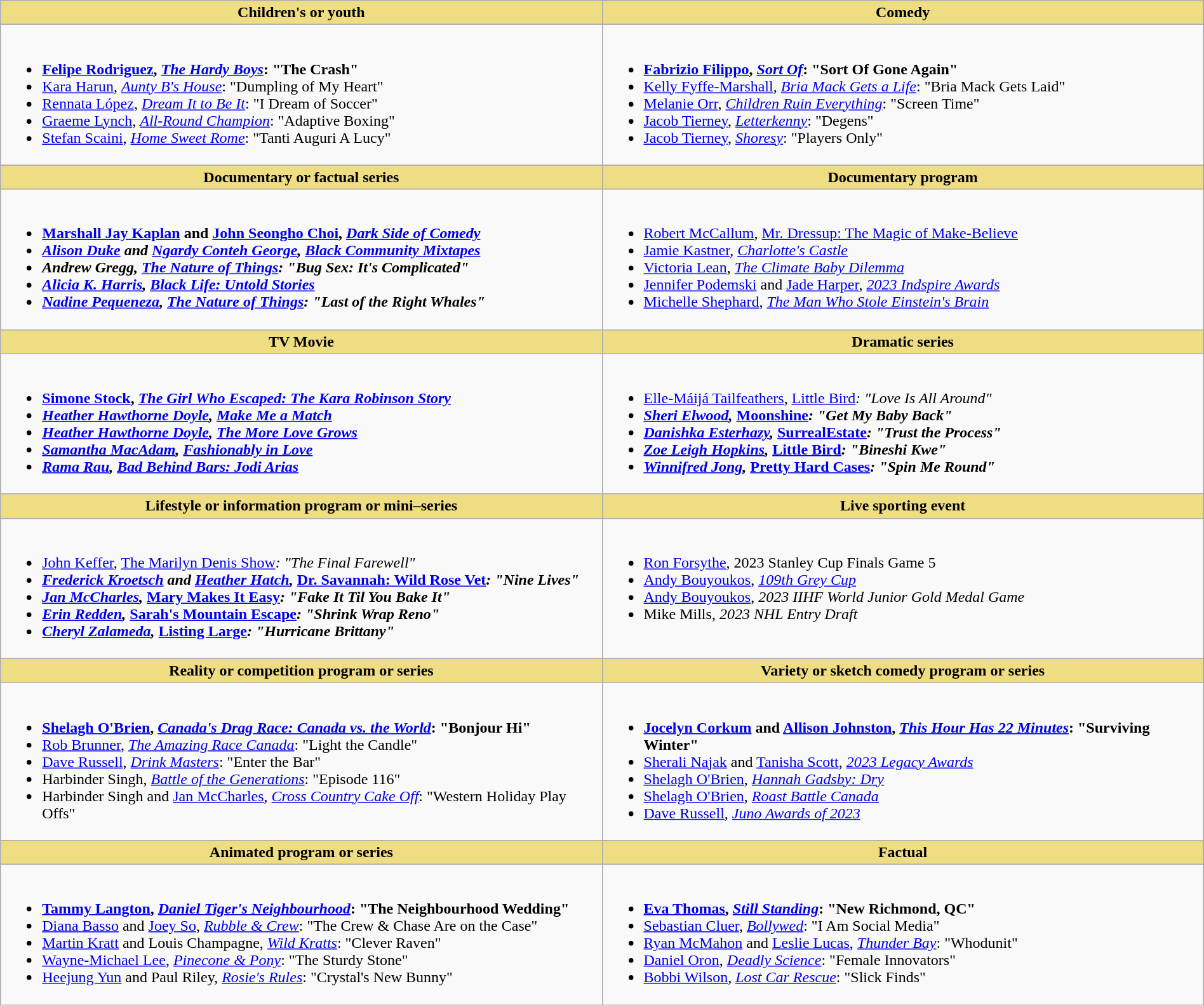<table class=wikitable width="100%">
<tr>
<th style="background:#EEDD82; width:50%">Children's or youth</th>
<th style="background:#EEDD82; width:50%">Comedy</th>
</tr>
<tr>
<td valign="top"><br><ul><li> <strong><a href='#'>Felipe Rodriguez</a>, <em><a href='#'>The Hardy Boys</a></em>: "The Crash"</strong></li><li><a href='#'>Kara Harun</a>, <em><a href='#'>Aunty B's House</a></em>: "Dumpling of My Heart"</li><li><a href='#'>Rennata López</a>, <em><a href='#'>Dream It to Be It</a></em>: "I Dream of Soccer"</li><li><a href='#'>Graeme Lynch</a>, <em><a href='#'>All-Round Champion</a></em>: "Adaptive Boxing"</li><li><a href='#'>Stefan Scaini</a>, <em><a href='#'>Home Sweet Rome</a></em>: "Tanti Auguri A Lucy"</li></ul></td>
<td valign="top"><br><ul><li> <strong><a href='#'>Fabrizio Filippo</a>, <em><a href='#'>Sort Of</a></em>: "Sort Of Gone Again"</strong></li><li><a href='#'>Kelly Fyffe-Marshall</a>, <em><a href='#'>Bria Mack Gets a Life</a></em>: "Bria Mack Gets Laid"</li><li><a href='#'>Melanie Orr</a>, <em><a href='#'>Children Ruin Everything</a></em>: "Screen Time"</li><li><a href='#'>Jacob Tierney</a>, <em><a href='#'>Letterkenny</a></em>: "Degens"</li><li><a href='#'>Jacob Tierney</a>, <em><a href='#'>Shoresy</a></em>: "Players Only"</li></ul></td>
</tr>
<tr>
<th style="background:#EEDD82; width:50%">Documentary or factual series</th>
<th style="background:#EEDD82; width:50%">Documentary program</th>
</tr>
<tr>
<td valign="top"><br><ul><li> <strong><a href='#'>Marshall Jay Kaplan</a> and <a href='#'>John Seongho Choi</a>, <em><a href='#'>Dark Side of Comedy</a><strong><em></li><li><a href='#'>Alison Duke</a> and <a href='#'>Ngardy Conteh George</a>, </em><a href='#'>Black Community Mixtapes</a><em></li><li>Andrew Gregg, </em><a href='#'>The Nature of Things</a><em>: "Bug Sex: It's Complicated"</li><li><a href='#'>Alicia K. Harris</a>, </em><a href='#'>Black Life: Untold Stories</a><em></li><li><a href='#'>Nadine Pequeneza</a>, </em><a href='#'>The Nature of Things</a><em>: "Last of the Right Whales"</li></ul></td>
<td valign="top"><br><ul><li> </strong><a href='#'>Robert McCallum</a>, </em><a href='#'>Mr. Dressup: The Magic of Make-Believe</a></em></strong></li><li><a href='#'>Jamie Kastner</a>, <em><a href='#'>Charlotte's Castle</a></em></li><li><a href='#'>Victoria Lean</a>, <em><a href='#'>The Climate Baby Dilemma</a></em></li><li><a href='#'>Jennifer Podemski</a> and <a href='#'>Jade Harper</a>, <em><a href='#'>2023 Indspire Awards</a></em></li><li><a href='#'>Michelle Shephard</a>, <em><a href='#'>The Man Who Stole Einstein's Brain</a></em></li></ul></td>
</tr>
<tr>
<th style="background:#EEDD82; width:50%">TV Movie</th>
<th style="background:#EEDD82; width:50%">Dramatic series</th>
</tr>
<tr>
<td valign="top"><br><ul><li> <strong><a href='#'>Simone Stock</a>, <em><a href='#'>The Girl Who Escaped: The Kara Robinson Story</a><strong><em></li><li><a href='#'>Heather Hawthorne Doyle</a>, </em><a href='#'>Make Me a Match</a><em></li><li><a href='#'>Heather Hawthorne Doyle</a>, </em><a href='#'>The More Love Grows</a><em></li><li><a href='#'>Samantha MacAdam</a>, </em><a href='#'>Fashionably in Love</a><em></li><li><a href='#'>Rama Rau</a>, </em><a href='#'>Bad Behind Bars: Jodi Arias</a><em></li></ul></td>
<td valign="top"><br><ul><li> </strong><a href='#'>Elle-Máijá Tailfeathers</a>, </em><a href='#'>Little Bird</a><em>: "Love Is All Around"<strong></li><li><a href='#'>Sheri Elwood</a>, </em><a href='#'>Moonshine</a><em>: "Get My Baby Back"</li><li><a href='#'>Danishka Esterhazy</a>, </em><a href='#'>SurrealEstate</a><em>: "Trust the Process"</li><li><a href='#'>Zoe Leigh Hopkins</a>, </em><a href='#'>Little Bird</a><em>: "Bineshi Kwe"</li><li><a href='#'>Winnifred Jong</a>, </em><a href='#'>Pretty Hard Cases</a><em>: "Spin Me Round"</li></ul></td>
</tr>
<tr>
<th style="background:#EEDD82; width:50%">Lifestyle or information program or mini–series</th>
<th style="background:#EEDD82; width:50%">Live sporting event</th>
</tr>
<tr>
<td valign="top"><br><ul><li> </strong><a href='#'>John Keffer</a>, </em><a href='#'>The Marilyn Denis Show</a><em>: "The Final Farewell"<strong></li><li><a href='#'>Frederick Kroetsch</a> and <a href='#'>Heather Hatch</a>, </em><a href='#'>Dr. Savannah: Wild Rose Vet</a><em>: "Nine Lives"</li><li><a href='#'>Jan McCharles</a>, </em><a href='#'>Mary Makes It Easy</a><em>: "Fake It Til You Bake It"</li><li><a href='#'>Erin Redden</a>, </em><a href='#'>Sarah's Mountain Escape</a><em>: "Shrink Wrap Reno"</li><li><a href='#'>Cheryl Zalameda</a>, </em><a href='#'>Listing Large</a><em>: "Hurricane Brittany"</li></ul></td>
<td valign="top"><br><ul><li> </strong><a href='#'>Ron Forsythe</a>, </em>2023 Stanley Cup Finals Game 5</em></strong></li><li><a href='#'>Andy Bouyoukos</a>, <em><a href='#'>109th Grey Cup</a></em></li><li><a href='#'>Andy Bouyoukos</a>, <em>2023 IIHF World Junior Gold Medal Game</em></li><li>Mike Mills, <em>2023 NHL Entry Draft</em></li></ul></td>
</tr>
<tr>
<th style="background:#EEDD82; width:50%">Reality or competition program or series</th>
<th style="background:#EEDD82; width:50%">Variety or sketch comedy program or series</th>
</tr>
<tr>
<td valign="top"><br><ul><li> <strong><a href='#'>Shelagh O'Brien</a>, <em><a href='#'>Canada's Drag Race: Canada vs. the World</a></em>: "Bonjour Hi"</strong></li><li><a href='#'>Rob Brunner</a>, <em><a href='#'>The Amazing Race Canada</a></em>: "Light the Candle"</li><li><a href='#'>Dave Russell</a>, <em><a href='#'>Drink Masters</a></em>: "Enter the Bar"</li><li>Harbinder Singh, <em><a href='#'>Battle of the Generations</a></em>: "Episode 116"</li><li>Harbinder Singh and <a href='#'>Jan McCharles</a>, <em><a href='#'>Cross Country Cake Off</a></em>: "Western Holiday Play Offs"</li></ul></td>
<td valign="top"><br><ul><li> <strong><a href='#'>Jocelyn Corkum</a> and <a href='#'>Allison Johnston</a>, <em><a href='#'>This Hour Has 22 Minutes</a></em>: "Surviving Winter"</strong></li><li><a href='#'>Sherali Najak</a> and <a href='#'>Tanisha Scott</a>, <em><a href='#'>2023 Legacy Awards</a></em></li><li><a href='#'>Shelagh O'Brien</a>, <em><a href='#'>Hannah Gadsby: Dry</a></em></li><li><a href='#'>Shelagh O'Brien</a>, <em><a href='#'>Roast Battle Canada</a></em></li><li><a href='#'>Dave Russell</a>, <em><a href='#'>Juno Awards of 2023</a></em></li></ul></td>
</tr>
<tr>
<th style="background:#EEDD82; width:50%">Animated program or series</th>
<th style="background:#EEDD82; width:50%">Factual</th>
</tr>
<tr>
<td valign="top"><br><ul><li> <strong><a href='#'>Tammy Langton</a>, <em><a href='#'>Daniel Tiger's Neighbourhood</a></em>: "The Neighbourhood Wedding"</strong></li><li><a href='#'>Diana Basso</a> and <a href='#'>Joey So</a>, <em><a href='#'>Rubble & Crew</a></em>: "The Crew & Chase Are on the Case"</li><li><a href='#'>Martin Kratt</a> and Louis Champagne, <em><a href='#'>Wild Kratts</a></em>: "Clever Raven"</li><li><a href='#'>Wayne-Michael Lee</a>, <em><a href='#'>Pinecone & Pony</a></em>: "The Sturdy Stone"</li><li><a href='#'>Heejung Yun</a> and Paul Riley, <em><a href='#'>Rosie's Rules</a></em>: "Crystal's New Bunny"</li></ul></td>
<td valign="top"><br><ul><li> <strong><a href='#'>Eva Thomas</a>, <em><a href='#'>Still Standing</a></em>: "New Richmond, QC"</strong></li><li><a href='#'>Sebastian Cluer</a>, <em><a href='#'>Bollywed</a></em>: "I Am Social Media"</li><li><a href='#'>Ryan McMahon</a> and <a href='#'>Leslie Lucas</a>, <em><a href='#'>Thunder Bay</a></em>: "Whodunit"</li><li><a href='#'>Daniel Oron</a>, <em><a href='#'>Deadly Science</a></em>: "Female Innovators"</li><li><a href='#'>Bobbi Wilson</a>, <em><a href='#'>Lost Car Rescue</a></em>: "Slick Finds"</li></ul></td>
</tr>
</table>
